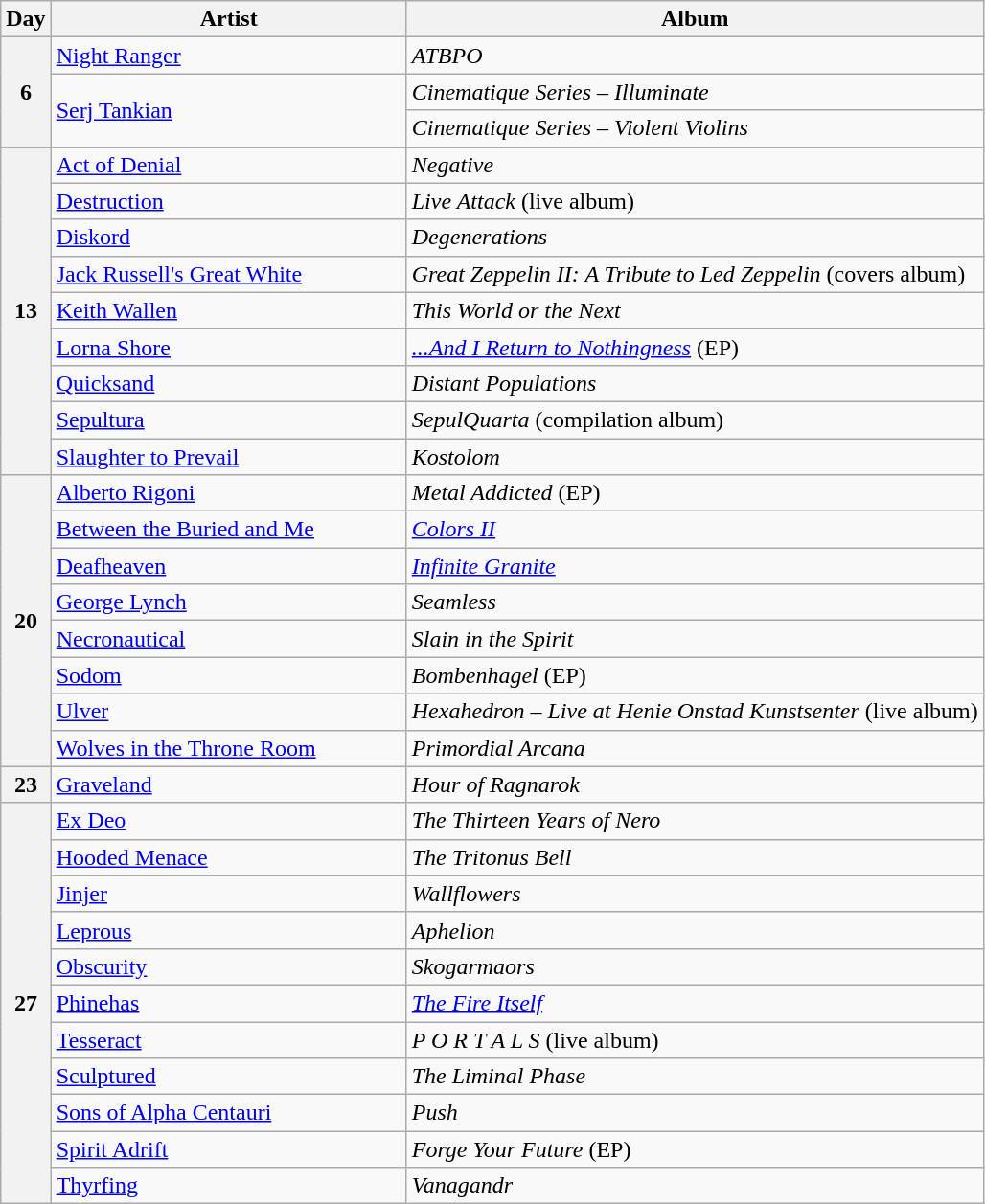<table class="wikitable" id="table_August">
<tr>
<th scope="col">Day</th>
<th scope="col" style="width:15em;">Artist</th>
<th scope="col">Album</th>
</tr>
<tr>
<th scope="row" rowspan="3">6</th>
<td><a href='#'>Night Ranger</a></td>
<td><em>ATBPO</em></td>
</tr>
<tr>
<td rowspan="2"><a href='#'>Serj Tankian</a></td>
<td><em>Cinematique Series – Illuminate</em></td>
</tr>
<tr>
<td><em>Cinematique Series – Violent Violins</em></td>
</tr>
<tr>
<th scope="row" rowspan="9">13</th>
<td><a href='#'>Act of Denial</a></td>
<td><em>Negative</em></td>
</tr>
<tr>
<td><a href='#'>Destruction</a></td>
<td><em>Live Attack</em> (live album)</td>
</tr>
<tr>
<td><a href='#'>Diskord</a></td>
<td><em>Degenerations</em></td>
</tr>
<tr>
<td><a href='#'>Jack Russell's Great White</a></td>
<td><em>Great Zeppelin II: A Tribute to Led Zeppelin</em> (covers album)</td>
</tr>
<tr>
<td><a href='#'>Keith Wallen</a></td>
<td><em>This World or the Next</em></td>
</tr>
<tr>
<td><a href='#'>Lorna Shore</a></td>
<td><em><a href='#'>...And I Return to Nothingness</a></em> (EP)</td>
</tr>
<tr>
<td><a href='#'>Quicksand</a></td>
<td><em>Distant Populations</em></td>
</tr>
<tr>
<td><a href='#'>Sepultura</a></td>
<td><em>SepulQuarta</em> (compilation album)</td>
</tr>
<tr>
<td><a href='#'>Slaughter to Prevail</a></td>
<td><em>Kostolom</em></td>
</tr>
<tr>
<th scope="row" rowspan="8">20</th>
<td><a href='#'>Alberto Rigoni</a></td>
<td><em>Metal Addicted</em> (EP)</td>
</tr>
<tr>
<td><a href='#'>Between the Buried and Me</a></td>
<td><em><a href='#'>Colors II</a></em></td>
</tr>
<tr>
<td><a href='#'>Deafheaven</a></td>
<td><em><a href='#'>Infinite Granite</a></em></td>
</tr>
<tr>
<td><a href='#'>George Lynch</a></td>
<td><em>Seamless</em></td>
</tr>
<tr>
<td><a href='#'>Necronautical</a></td>
<td><em>Slain in the Spirit</em></td>
</tr>
<tr>
<td><a href='#'>Sodom</a></td>
<td><em>Bombenhagel</em> (EP)</td>
</tr>
<tr>
<td><a href='#'>Ulver</a></td>
<td><em>Hexahedron – Live at Henie Onstad Kunstsenter</em> (live album)</td>
</tr>
<tr>
<td><a href='#'>Wolves in the Throne Room</a></td>
<td><em>Primordial Arcana</em></td>
</tr>
<tr>
<th scope="row" rowspan="1">23</th>
<td><a href='#'>Graveland</a></td>
<td><em>Hour of Ragnarok</em></td>
</tr>
<tr>
<th scope="row" rowspan="11">27</th>
<td><a href='#'>Ex Deo</a></td>
<td><em>The Thirteen Years of Nero</em></td>
</tr>
<tr>
<td><a href='#'>Hooded Menace</a></td>
<td><em>The Tritonus Bell</em></td>
</tr>
<tr>
<td><a href='#'>Jinjer</a></td>
<td><em>Wallflowers</em></td>
</tr>
<tr>
<td><a href='#'>Leprous</a></td>
<td><em>Aphelion</em></td>
</tr>
<tr>
<td><a href='#'>Obscurity</a></td>
<td><em>Skogarmaors</em></td>
</tr>
<tr>
<td><a href='#'>Phinehas</a></td>
<td><em><a href='#'>The Fire Itself</a></em></td>
</tr>
<tr>
<td><a href='#'>Tesseract</a></td>
<td><em>P O R T A L S</em> (live album)</td>
</tr>
<tr>
<td><a href='#'>Sculptured</a></td>
<td><em>The Liminal Phase</em></td>
</tr>
<tr>
<td><a href='#'>Sons of Alpha Centauri</a></td>
<td><em>Push</em></td>
</tr>
<tr>
<td><a href='#'>Spirit Adrift</a></td>
<td><em>Forge Your Future</em> (EP)</td>
</tr>
<tr>
<td><a href='#'>Thyrfing</a></td>
<td><em>Vanagandr</em></td>
</tr>
</table>
